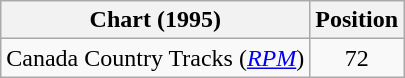<table class="wikitable sortable">
<tr>
<th scope="col">Chart (1995)</th>
<th scope="col">Position</th>
</tr>
<tr>
<td>Canada Country Tracks (<em><a href='#'>RPM</a></em>)</td>
<td align="center">72</td>
</tr>
</table>
